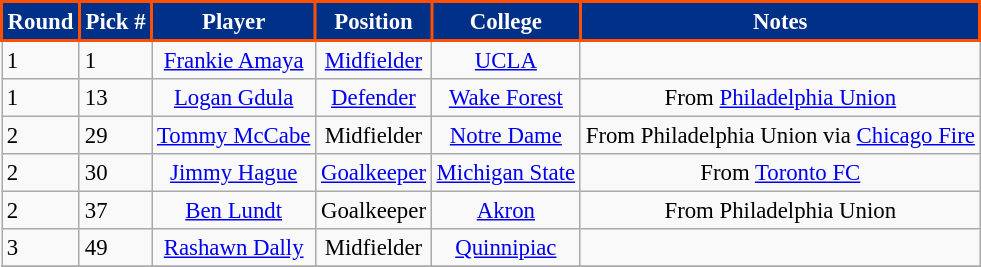<table class="wikitable" style="text-align:left; font-size:95%;">
<tr>
<th style="background:#003087; color:#FFFFFF; border:2px solid #FE5000;" scope="col">Round</th>
<th style="background:#003087; color:#FFFFFF; border:2px solid #FE5000;" scope="col">Pick #</th>
<th style="background:#003087; color:#FFFFFF; border:2px solid #FE5000;" scope="col">Player</th>
<th style="background:#003087; color:#FFFFFF; border:2px solid #FE5000;" scope="col">Position</th>
<th style="background:#003087; color:#FFFFFF; border:2px solid #FE5000;" scope="col">College</th>
<th style="background:#003087; color:#FFFFFF; border:2px solid #FE5000;" scope="col">Notes</th>
</tr>
<tr>
<td>1</td>
<td>1</td>
<td style="text-align:center;"> <a href='#'>Frankie Amaya</a></td>
<td style="text-align:center;"><a href='#'>Midfielder</a></td>
<td style="text-align:center;"><a href='#'>UCLA</a></td>
<td style="text-align:center;"></td>
</tr>
<tr>
<td>1</td>
<td>13</td>
<td style="text-align:center;"> <a href='#'>Logan Gdula</a></td>
<td style="text-align:center;"><a href='#'>Defender</a></td>
<td style="text-align:center;"><a href='#'>Wake Forest</a></td>
<td style="text-align:center;">From <a href='#'>Philadelphia Union</a></td>
</tr>
<tr>
<td>2</td>
<td>29</td>
<td style="text-align:center;"> <a href='#'>Tommy McCabe</a></td>
<td style="text-align:center;">Midfielder</td>
<td style="text-align:center;"><a href='#'>Notre Dame</a></td>
<td style="text-align:center;">From Philadelphia Union via <a href='#'>Chicago Fire</a></td>
</tr>
<tr>
<td>2</td>
<td>30</td>
<td style="text-align:center;"> <a href='#'>Jimmy Hague</a></td>
<td style="text-align:center;"><a href='#'>Goalkeeper</a></td>
<td style="text-align:center;"><a href='#'>Michigan State</a></td>
<td style="text-align:center;">From <a href='#'>Toronto FC</a></td>
</tr>
<tr>
<td>2</td>
<td>37</td>
<td style="text-align:center;"> <a href='#'>Ben Lundt</a></td>
<td style="text-align:center;">Goalkeeper</td>
<td style="text-align:center;"><a href='#'>Akron</a></td>
<td style="text-align:center;">From Philadelphia Union</td>
</tr>
<tr>
<td>3</td>
<td>49</td>
<td style="text-align:center;"> <a href='#'>Rashawn Dally</a></td>
<td style="text-align:center;">Midfielder</td>
<td style="text-align:center;"><a href='#'>Quinnipiac</a></td>
<td style="text-align:center;"></td>
</tr>
<tr>
</tr>
</table>
